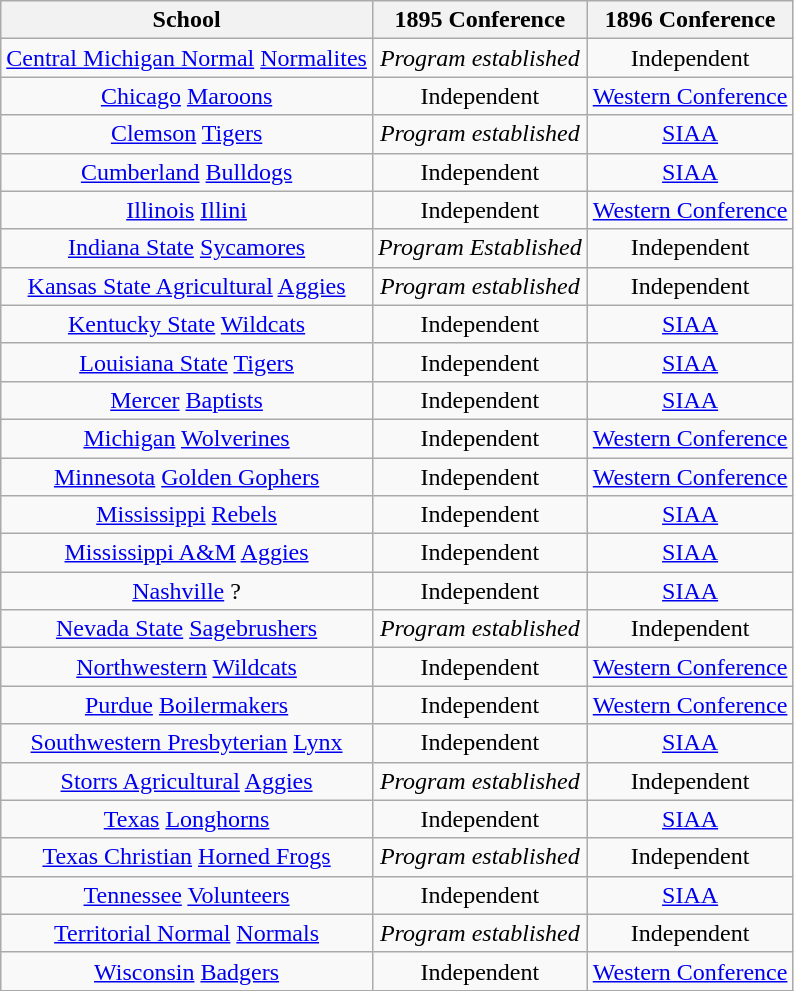<table class="wikitable sortable">
<tr>
<th>School</th>
<th>1895 Conference</th>
<th>1896 Conference</th>
</tr>
<tr style="text-align:center;">
<td><a href='#'>Central Michigan Normal</a> <a href='#'>Normalites</a></td>
<td><em>Program established</em></td>
<td>Independent</td>
</tr>
<tr style="text-align:center;">
<td><a href='#'>Chicago</a> <a href='#'>Maroons</a></td>
<td>Independent</td>
<td><a href='#'>Western Conference</a></td>
</tr>
<tr style="text-align:center;">
<td><a href='#'>Clemson</a> <a href='#'>Tigers</a></td>
<td><em>Program established</em></td>
<td><a href='#'>SIAA</a></td>
</tr>
<tr style="text-align:center;">
<td><a href='#'>Cumberland</a> <a href='#'>Bulldogs</a></td>
<td>Independent</td>
<td><a href='#'>SIAA</a></td>
</tr>
<tr style="text-align:center;">
<td><a href='#'>Illinois</a> <a href='#'>Illini</a></td>
<td>Independent</td>
<td><a href='#'>Western Conference</a></td>
</tr>
<tr style="text-align:center;">
<td><a href='#'>Indiana State</a> <a href='#'>Sycamores</a></td>
<td><em>Program Established</em></td>
<td>Independent</td>
</tr>
<tr style="text-align:center;">
<td><a href='#'>Kansas State Agricultural</a> <a href='#'>Aggies</a></td>
<td><em>Program established</em></td>
<td>Independent</td>
</tr>
<tr style="text-align:center;">
<td><a href='#'>Kentucky State</a> <a href='#'>Wildcats</a></td>
<td>Independent</td>
<td><a href='#'>SIAA</a></td>
</tr>
<tr style="text-align:center;">
<td><a href='#'>Louisiana State</a> <a href='#'>Tigers</a></td>
<td>Independent</td>
<td><a href='#'>SIAA</a></td>
</tr>
<tr style="text-align:center;">
<td><a href='#'>Mercer</a> <a href='#'>Baptists</a></td>
<td>Independent</td>
<td><a href='#'>SIAA</a></td>
</tr>
<tr style="text-align:center;">
<td><a href='#'>Michigan</a> <a href='#'>Wolverines</a></td>
<td>Independent</td>
<td><a href='#'>Western Conference</a></td>
</tr>
<tr style="text-align:center;">
<td><a href='#'>Minnesota</a> <a href='#'>Golden Gophers</a></td>
<td>Independent</td>
<td><a href='#'>Western Conference</a></td>
</tr>
<tr style="text-align:center;">
<td><a href='#'>Mississippi</a> <a href='#'>Rebels</a></td>
<td>Independent</td>
<td><a href='#'>SIAA</a></td>
</tr>
<tr style="text-align:center;">
<td><a href='#'>Mississippi A&M</a> <a href='#'>Aggies</a></td>
<td>Independent</td>
<td><a href='#'>SIAA</a></td>
</tr>
<tr style="text-align:center;">
<td><a href='#'>Nashville</a> ?</td>
<td>Independent</td>
<td><a href='#'>SIAA</a></td>
</tr>
<tr style="text-align:center;">
<td><a href='#'>Nevada State</a> <a href='#'>Sagebrushers</a></td>
<td><em>Program established</em></td>
<td>Independent</td>
</tr>
<tr style="text-align:center;">
<td><a href='#'>Northwestern</a> <a href='#'>Wildcats</a></td>
<td>Independent</td>
<td><a href='#'>Western Conference</a></td>
</tr>
<tr style="text-align:center;">
<td><a href='#'>Purdue</a> <a href='#'>Boilermakers</a></td>
<td>Independent</td>
<td><a href='#'>Western Conference</a></td>
</tr>
<tr style="text-align:center;">
<td><a href='#'>Southwestern Presbyterian</a> <a href='#'>Lynx</a></td>
<td>Independent</td>
<td><a href='#'>SIAA</a></td>
</tr>
<tr style="text-align:center;">
<td><a href='#'>Storrs Agricultural</a> <a href='#'>Aggies</a></td>
<td><em>Program established</em></td>
<td>Independent</td>
</tr>
<tr style="text-align:center;">
<td><a href='#'>Texas</a> <a href='#'>Longhorns</a></td>
<td>Independent</td>
<td><a href='#'>SIAA</a></td>
</tr>
<tr style="text-align:center;">
<td><a href='#'>Texas Christian</a> <a href='#'>Horned Frogs</a></td>
<td><em>Program established</em></td>
<td>Independent</td>
</tr>
<tr style="text-align:center;">
<td><a href='#'>Tennessee</a> <a href='#'>Volunteers</a></td>
<td>Independent</td>
<td><a href='#'>SIAA</a></td>
</tr>
<tr style="text-align:center;">
<td><a href='#'>Territorial Normal</a> <a href='#'>Normals</a></td>
<td><em>Program established</em></td>
<td>Independent</td>
</tr>
<tr style="text-align:center;">
<td><a href='#'>Wisconsin</a> <a href='#'>Badgers</a></td>
<td>Independent</td>
<td><a href='#'>Western Conference</a></td>
</tr>
</table>
